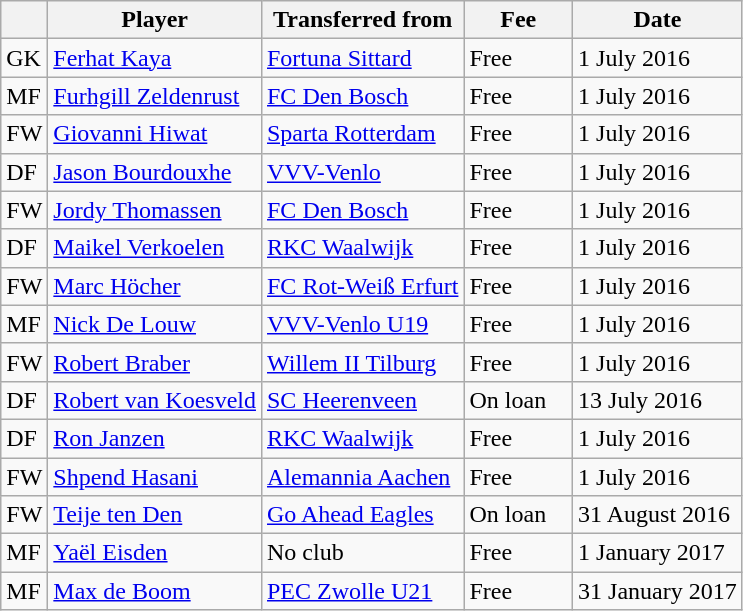<table class="wikitable plainrowheaders sortable">
<tr>
<th></th>
<th scope="col">Player</th>
<th>Transferred from</th>
<th style="width: 65px;">Fee</th>
<th scope="col">Date</th>
</tr>
<tr>
<td>GK</td>
<td> <a href='#'>Ferhat Kaya</a></td>
<td> <a href='#'>Fortuna Sittard</a></td>
<td>Free</td>
<td>1 July 2016</td>
</tr>
<tr>
<td>MF</td>
<td> <a href='#'>Furhgill Zeldenrust</a></td>
<td> <a href='#'>FC Den Bosch</a></td>
<td>Free</td>
<td>1 July 2016</td>
</tr>
<tr>
<td>FW</td>
<td> <a href='#'>Giovanni Hiwat</a></td>
<td> <a href='#'>Sparta Rotterdam</a></td>
<td>Free</td>
<td>1 July 2016</td>
</tr>
<tr>
<td>DF</td>
<td> <a href='#'>Jason Bourdouxhe</a></td>
<td> <a href='#'>VVV-Venlo</a></td>
<td>Free</td>
<td>1 July 2016</td>
</tr>
<tr>
<td>FW</td>
<td> <a href='#'>Jordy Thomassen</a></td>
<td> <a href='#'>FC Den Bosch</a></td>
<td>Free</td>
<td>1 July 2016</td>
</tr>
<tr>
<td>DF</td>
<td> <a href='#'>Maikel Verkoelen</a></td>
<td> <a href='#'>RKC Waalwijk</a></td>
<td>Free</td>
<td>1 July 2016</td>
</tr>
<tr>
<td>FW</td>
<td> <a href='#'>Marc Höcher</a></td>
<td> <a href='#'>FC Rot-Weiß Erfurt</a></td>
<td>Free</td>
<td>1 July 2016</td>
</tr>
<tr>
<td>MF</td>
<td> <a href='#'>Nick De Louw</a></td>
<td> <a href='#'>VVV-Venlo U19</a></td>
<td>Free</td>
<td>1 July 2016</td>
</tr>
<tr>
<td>FW</td>
<td> <a href='#'>Robert Braber</a></td>
<td> <a href='#'>Willem II Tilburg</a></td>
<td>Free</td>
<td>1 July 2016</td>
</tr>
<tr>
<td>DF</td>
<td> <a href='#'>Robert van Koesveld</a></td>
<td> <a href='#'>SC Heerenveen</a></td>
<td>On loan</td>
<td>13 July 2016</td>
</tr>
<tr>
<td>DF</td>
<td> <a href='#'>Ron Janzen</a></td>
<td> <a href='#'>RKC Waalwijk</a></td>
<td>Free</td>
<td>1 July 2016</td>
</tr>
<tr>
<td>FW</td>
<td> <a href='#'>Shpend Hasani</a></td>
<td> <a href='#'>Alemannia Aachen</a></td>
<td>Free</td>
<td>1 July 2016</td>
</tr>
<tr>
<td>FW</td>
<td> <a href='#'>Teije ten Den</a></td>
<td> <a href='#'>Go Ahead Eagles</a></td>
<td>On loan</td>
<td>31 August 2016</td>
</tr>
<tr>
<td>MF</td>
<td> <a href='#'>Yaël Eisden</a></td>
<td>No club</td>
<td>Free</td>
<td>1 January 2017</td>
</tr>
<tr>
<td>MF</td>
<td> <a href='#'>Max de Boom</a></td>
<td> <a href='#'>PEC Zwolle U21</a></td>
<td>Free</td>
<td>31 January 2017</td>
</tr>
</table>
